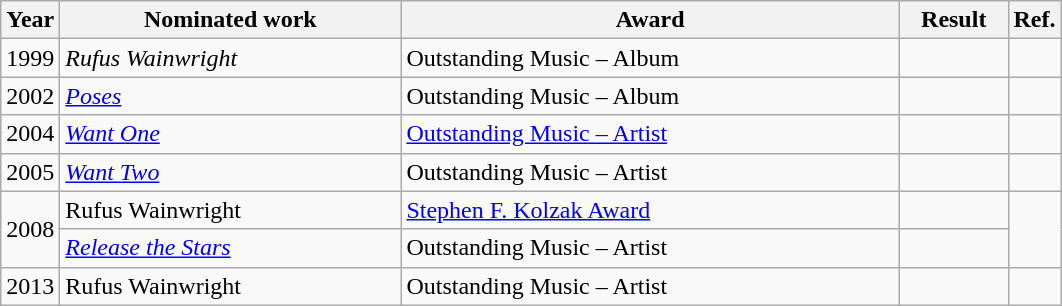<table class="wikitable">
<tr>
<th>Year</th>
<th width="220">Nominated work</th>
<th width="325">Award</th>
<th width="65">Result</th>
<th>Ref.</th>
</tr>
<tr>
<td align="center">1999</td>
<td><em>Rufus Wainwright</em></td>
<td>Outstanding Music – Album</td>
<td></td>
<td align="center"></td>
</tr>
<tr>
<td align="center">2002</td>
<td><em><a href='#'>Poses</a></em></td>
<td>Outstanding Music – Album</td>
<td></td>
<td align="center"></td>
</tr>
<tr>
<td align="center">2004</td>
<td><em><a href='#'>Want One</a></em></td>
<td><a href='#'>Outstanding Music – Artist</a></td>
<td></td>
<td align="center"></td>
</tr>
<tr>
<td align="center">2005</td>
<td><em><a href='#'>Want Two</a></em></td>
<td>Outstanding Music – Artist</td>
<td></td>
<td align="center"></td>
</tr>
<tr>
<td align="center" rowspan=2>2008</td>
<td>Rufus Wainwright</td>
<td><a href='#'>Stephen F. Kolzak Award</a></td>
<td></td>
<td align="center" rowspan=2></td>
</tr>
<tr>
<td><em><a href='#'>Release the Stars</a></em></td>
<td>Outstanding Music – Artist</td>
<td></td>
</tr>
<tr>
<td>2013</td>
<td>Rufus Wainwright</td>
<td>Outstanding Music – Artist</td>
<td></td>
<td align="center"></td>
</tr>
</table>
